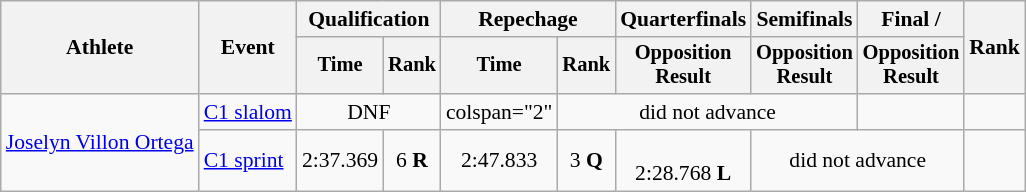<table class="wikitable" style="font-size:90%;">
<tr>
<th rowspan=2>Athlete</th>
<th rowspan=2>Event</th>
<th colspan=2>Qualification</th>
<th colspan=2>Repechage</th>
<th>Quarterfinals</th>
<th>Semifinals</th>
<th>Final / </th>
<th rowspan=2>Rank</th>
</tr>
<tr style="font-size:95%">
<th>Time</th>
<th>Rank</th>
<th>Time</th>
<th>Rank</th>
<th>Opposition <br>Result</th>
<th>Opposition <br>Result</th>
<th>Opposition <br>Result</th>
</tr>
<tr align=center>
<td rowspan=2 align=left><a href='#'>Joselyn Villon Ortega</a></td>
<td align=left><a href='#'>C1 slalom</a></td>
<td colspan="2">DNF</td>
<td>colspan="2" </td>
<td colspan="3">did not advance</td>
<td></td>
</tr>
<tr align=center>
<td align=left><a href='#'>C1 sprint</a></td>
<td>2:37.369</td>
<td>6 <strong>R</strong></td>
<td>2:47.833</td>
<td>3 <strong>Q</strong></td>
<td><br>2:28.768 <strong>L</strong></td>
<td colspan="2">did not advance</td>
<td></td>
</tr>
</table>
